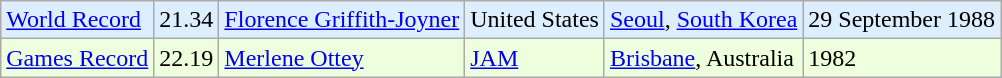<table class="wikitable">
<tr bgcolor = "ddeeff">
<td><a href='#'>World Record</a></td>
<td>21.34</td>
<td> <a href='#'>Florence Griffith-Joyner</a></td>
<td>United States</td>
<td><a href='#'>Seoul</a>, <a href='#'>South Korea</a></td>
<td>29 September 1988</td>
</tr>
<tr bgcolor = "eeffdd">
<td><a href='#'>Games Record</a></td>
<td>22.19</td>
<td> <a href='#'>Merlene Ottey</a></td>
<td><a href='#'>JAM</a></td>
<td><a href='#'>Brisbane</a>, Australia</td>
<td>1982</td>
</tr>
</table>
